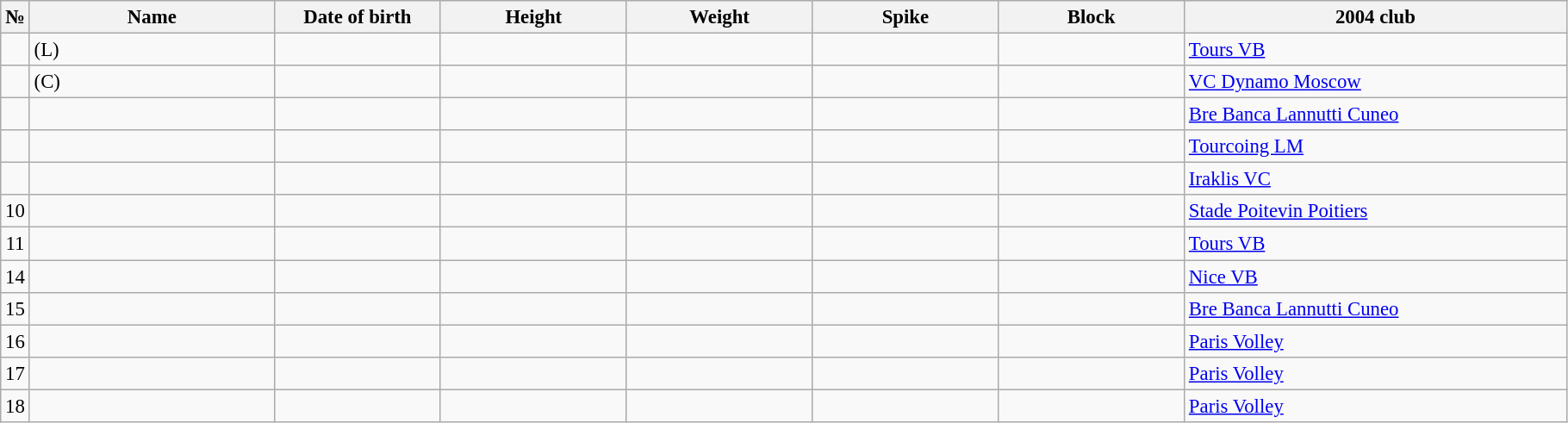<table class="wikitable sortable" style="font-size:95%; text-align:center;">
<tr>
<th>№</th>
<th style="width:12em">Name</th>
<th style="width:8em">Date of birth</th>
<th style="width:9em">Height</th>
<th style="width:9em">Weight</th>
<th style="width:9em">Spike</th>
<th style="width:9em">Block</th>
<th style="width:19em">2004 club</th>
</tr>
<tr>
<td></td>
<td style="text-align:left;"> (L)</td>
<td style="text-align:right;"></td>
<td></td>
<td></td>
<td></td>
<td></td>
<td style="text-align:left;"> <a href='#'>Tours VB</a></td>
</tr>
<tr>
<td></td>
<td style="text-align:left;"> (C)</td>
<td style="text-align:right;"></td>
<td></td>
<td></td>
<td></td>
<td></td>
<td style="text-align:left;"> <a href='#'>VC Dynamo Moscow</a></td>
</tr>
<tr>
<td></td>
<td style="text-align:left;"></td>
<td style="text-align:right;"></td>
<td></td>
<td></td>
<td></td>
<td></td>
<td style="text-align:left;"> <a href='#'>Bre Banca Lannutti Cuneo</a></td>
</tr>
<tr>
<td></td>
<td style="text-align:left;"></td>
<td style="text-align:right;"></td>
<td></td>
<td></td>
<td></td>
<td></td>
<td style="text-align:left;"> <a href='#'>Tourcoing LM</a></td>
</tr>
<tr>
<td></td>
<td style="text-align:left;"></td>
<td style="text-align:right;"></td>
<td></td>
<td></td>
<td></td>
<td></td>
<td style="text-align:left;"> <a href='#'>Iraklis VC</a></td>
</tr>
<tr>
<td>10</td>
<td style="text-align:left;"></td>
<td style="text-align:right;"></td>
<td></td>
<td></td>
<td></td>
<td></td>
<td style="text-align:left;"> <a href='#'>Stade Poitevin Poitiers</a></td>
</tr>
<tr>
<td>11</td>
<td style="text-align:left;"></td>
<td style="text-align:right;"></td>
<td></td>
<td></td>
<td></td>
<td></td>
<td style="text-align:left;"> <a href='#'>Tours VB</a></td>
</tr>
<tr>
<td>14</td>
<td style="text-align:left;"></td>
<td style="text-align:right;"></td>
<td></td>
<td></td>
<td></td>
<td></td>
<td style="text-align:left;"> <a href='#'>Nice VB</a></td>
</tr>
<tr>
<td>15</td>
<td style="text-align:left;"></td>
<td style="text-align:right;"></td>
<td></td>
<td></td>
<td></td>
<td></td>
<td style="text-align:left;"> <a href='#'>Bre Banca Lannutti Cuneo</a></td>
</tr>
<tr>
<td>16</td>
<td style="text-align:left;"></td>
<td style="text-align:right;"></td>
<td></td>
<td></td>
<td></td>
<td></td>
<td style="text-align:left;"> <a href='#'>Paris Volley</a></td>
</tr>
<tr>
<td>17</td>
<td style="text-align:left;"></td>
<td style="text-align:right;"></td>
<td></td>
<td></td>
<td></td>
<td></td>
<td style="text-align:left;"> <a href='#'>Paris Volley</a></td>
</tr>
<tr>
<td>18</td>
<td style="text-align:left;"></td>
<td style="text-align:right;"></td>
<td></td>
<td></td>
<td></td>
<td></td>
<td style="text-align:left;"> <a href='#'>Paris Volley</a></td>
</tr>
</table>
